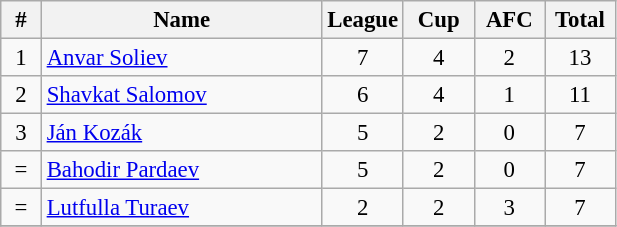<table class="wikitable sortable"  style="text-align:center; font-size:95%; ">
<tr>
<th width=20px>#</th>
<th width=180px>Name</th>
<th width=40px>League</th>
<th width=40px>Cup</th>
<th width=40px>AFC</th>
<th width=40px>Total</th>
</tr>
<tr>
<td>1</td>
<td align=left> <a href='#'>Anvar Soliev</a></td>
<td>7</td>
<td>4</td>
<td>2</td>
<td>13</td>
</tr>
<tr>
<td>2</td>
<td align=left> <a href='#'>Shavkat Salomov</a></td>
<td>6</td>
<td>4</td>
<td>1</td>
<td>11</td>
</tr>
<tr>
<td>3</td>
<td align=left> <a href='#'>Ján Kozák</a></td>
<td>5</td>
<td>2</td>
<td>0</td>
<td>7</td>
</tr>
<tr>
<td>=</td>
<td align=left> <a href='#'>Bahodir Pardaev</a></td>
<td>5</td>
<td>2</td>
<td>0</td>
<td>7</td>
</tr>
<tr>
<td>=</td>
<td align=left> <a href='#'>Lutfulla Turaev</a></td>
<td>2</td>
<td>2</td>
<td>3</td>
<td>7</td>
</tr>
<tr>
</tr>
</table>
